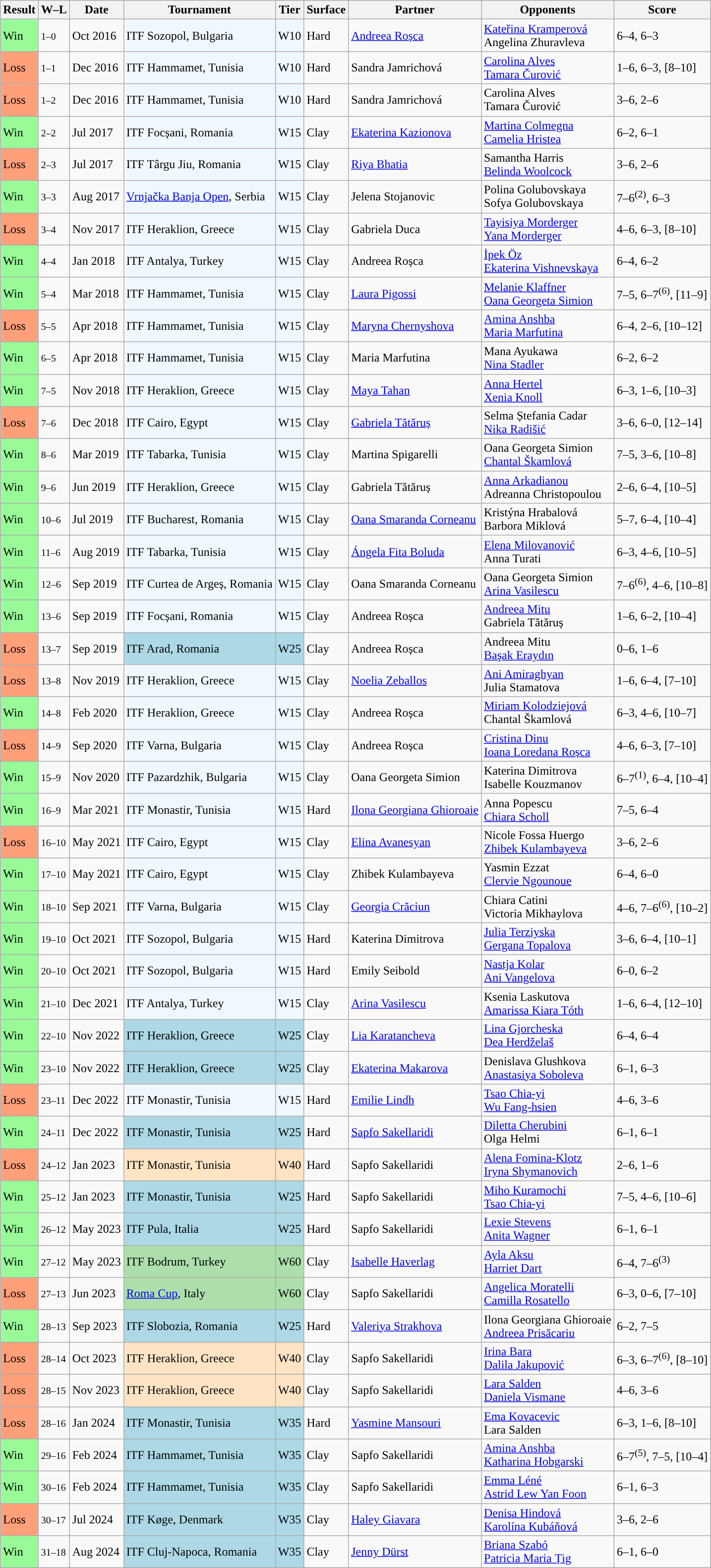<table class="sortable wikitable">
<tr>
<th>Result</th>
<th class="unsortable">W–L</th>
<th>Date</th>
<th>Tournament</th>
<th>Tier</th>
<th>Surface</th>
<th>Partner</th>
<th>Opponents</th>
<th class="unsortable">Score</th>
</tr>
<tr>
<td style="background:#98fb98;">Win</td>
<td><small>1–0</small></td>
<td>Oct 2016</td>
<td style="background:#f0f8ff;">ITF Sozopol, Bulgaria</td>
<td style="background:#f0f8ff;">W10</td>
<td>Hard</td>
<td> <a href='#'>Andreea Roșca</a></td>
<td> <a href='#'>Kateřina Kramperová</a> <br>  Angelina Zhuravleva</td>
<td>6–4, 6–3</td>
</tr>
<tr>
<td style="background:#ffa07a;">Loss</td>
<td><small>1–1</small></td>
<td>Dec 2016</td>
<td style="background:#f0f8ff;">ITF Hammamet, Tunisia</td>
<td style="background:#f0f8ff;">W10</td>
<td>Hard</td>
<td> Sandra Jamrichová</td>
<td> <a href='#'>Carolina Alves</a> <br>  <a href='#'>Tamara Čurović</a></td>
<td>1–6, 6–3, [8–10]</td>
</tr>
<tr>
<td style="background:#ffa07a;">Loss</td>
<td><small>1–2</small></td>
<td>Dec 2016</td>
<td style="background:#f0f8ff;">ITF Hammamet, Tunisia</td>
<td style="background:#f0f8ff;">W10</td>
<td>Hard</td>
<td> Sandra Jamrichová</td>
<td> Carolina Alves <br>  Tamara Čurović</td>
<td>3–6, 2–6</td>
</tr>
<tr>
<td style="background:#98fb98;">Win</td>
<td><small>2–2</small></td>
<td>Jul 2017</td>
<td style="background:#f0f8ff;">ITF Focșani, Romania</td>
<td style="background:#f0f8ff;">W15</td>
<td>Clay</td>
<td> <a href='#'>Ekaterina Kazionova</a></td>
<td> <a href='#'>Martina Colmegna</a> <br>  <a href='#'>Camelia Hristea</a></td>
<td>6–2, 6–1</td>
</tr>
<tr>
<td style="background:#ffa07a;">Loss</td>
<td><small>2–3</small></td>
<td>Jul 2017</td>
<td style="background:#f0f8ff;">ITF Târgu Jiu, Romania</td>
<td style="background:#f0f8ff;">W15</td>
<td>Clay</td>
<td> <a href='#'>Riya Bhatia</a></td>
<td> Samantha Harris <br>  <a href='#'>Belinda Woolcock</a></td>
<td>3–6, 2–6</td>
</tr>
<tr>
<td style="background:#98fb98;">Win</td>
<td><small>3–3</small></td>
<td>Aug 2017</td>
<td style="background:#f0f8ff;"><a href='#'>Vrnjačka Banja Open</a>, Serbia</td>
<td style="background:#f0f8ff;">W15</td>
<td>Clay</td>
<td> Jelena Stojanovic</td>
<td> Polina Golubovskaya <br>  Sofya Golubovskaya</td>
<td>7–6<sup>(2)</sup>, 6–3</td>
</tr>
<tr>
<td bgcolor="FFA07A">Loss</td>
<td><small>3–4</small></td>
<td>Nov 2017</td>
<td style="background:#f0f8ff;">ITF Heraklion, Greece</td>
<td style="background:#f0f8ff;">W15</td>
<td>Clay</td>
<td> Gabriela Duca</td>
<td> <a href='#'>Tayisiya Morderger</a> <br>  <a href='#'>Yana Morderger</a></td>
<td>4–6, 6–3, [8–10]</td>
</tr>
<tr>
<td bgcolor="98FB98">Win</td>
<td><small>4–4</small></td>
<td>Jan 2018</td>
<td style="background:#f0f8ff;">ITF Antalya, Turkey</td>
<td style="background:#f0f8ff;">W15</td>
<td>Clay</td>
<td> Andreea Roșca</td>
<td> <a href='#'>İpek Öz</a> <br>  <a href='#'>Ekaterina Vishnevskaya</a></td>
<td>6–4, 6–2</td>
</tr>
<tr>
<td style="background:#98fb98;">Win</td>
<td><small>5–4</small></td>
<td>Mar 2018</td>
<td style="background:#f0f8ff;">ITF Hammamet, Tunisia</td>
<td style="background:#f0f8ff;">W15</td>
<td>Clay</td>
<td> <a href='#'>Laura Pigossi</a></td>
<td> <a href='#'>Melanie Klaffner</a> <br>  <a href='#'>Oana Georgeta Simion</a></td>
<td>7–5, 6–7<sup>(6)</sup>, [11–9]</td>
</tr>
<tr>
<td bgcolor=ffa07a>Loss</td>
<td><small>5–5</small></td>
<td>Apr 2018</td>
<td style="background:#f0f8ff;">ITF Hammamet, Tunisia</td>
<td style="background:#f0f8ff;">W15</td>
<td>Clay</td>
<td> <a href='#'>Maryna Chernyshova</a></td>
<td> <a href='#'>Amina Anshba</a> <br>  <a href='#'>Maria Marfutina</a></td>
<td>6–4, 2–6, [10–12]</td>
</tr>
<tr>
<td bgcolor="98FB98">Win</td>
<td><small>6–5</small></td>
<td>Apr 2018</td>
<td style="background:#f0f8ff;">ITF Hammamet, Tunisia</td>
<td style="background:#f0f8ff;">W15</td>
<td>Clay</td>
<td> Maria Marfutina</td>
<td> Mana Ayukawa <br>  <a href='#'>Nina Stadler</a></td>
<td>6–2, 6–2</td>
</tr>
<tr>
<td style="background:#98fb98;">Win</td>
<td><small>7–5</small></td>
<td>Nov 2018</td>
<td style="background:#f0f8ff;">ITF Heraklion, Greece</td>
<td style="background:#f0f8ff;">W15</td>
<td>Clay</td>
<td> <a href='#'>Maya Tahan</a></td>
<td> <a href='#'>Anna Hertel</a> <br>  <a href='#'>Xenia Knoll</a></td>
<td>6–3, 1–6, [10–3]</td>
</tr>
<tr>
<td bgcolor=ffa07a>Loss</td>
<td><small>7–6</small></td>
<td>Dec 2018</td>
<td style="background:#f0f8ff;">ITF Cairo, Egypt</td>
<td style="background:#f0f8ff;">W15</td>
<td>Clay</td>
<td> <a href='#'>Gabriela Tătăruș</a></td>
<td> Selma Ștefania Cadar <br>  <a href='#'>Nika Radišić</a></td>
<td>3–6, 6–0, [12–14]</td>
</tr>
<tr>
<td style="background:#98fb98;">Win</td>
<td><small>8–6</small></td>
<td>Mar 2019</td>
<td style="background:#f0f8ff;">ITF Tabarka, Tunisia</td>
<td style="background:#f0f8ff;">W15</td>
<td>Clay</td>
<td> Martina Spigarelli</td>
<td> Oana Georgeta Simion <br>  <a href='#'>Chantal Škamlová</a></td>
<td>7–5, 3–6, [10–8]</td>
</tr>
<tr>
<td style="background:#98fb98;">Win</td>
<td><small>9–6</small></td>
<td>Jun 2019</td>
<td style="background:#f0f8ff;">ITF Heraklion, Greece</td>
<td style="background:#f0f8ff;">W15</td>
<td>Clay</td>
<td> Gabriela Tătăruș</td>
<td> <a href='#'>Anna Arkadianou</a> <br>  Adreanna Christopoulou</td>
<td>2–6, 6–4, [10–5]</td>
</tr>
<tr>
<td style="background:#98fb98;">Win</td>
<td><small>10–6</small></td>
<td>Jul 2019</td>
<td style="background:#f0f8ff;">ITF Bucharest, Romania</td>
<td style="background:#f0f8ff;">W15</td>
<td>Clay</td>
<td> <a href='#'>Oana Smaranda Corneanu</a></td>
<td> Kristýna Hrabalová <br>  Barbora Miklová</td>
<td>5–7, 6–4, [10–4]</td>
</tr>
<tr>
<td bgcolor="98FB98">Win</td>
<td><small>11–6</small></td>
<td>Aug 2019</td>
<td style="background:#f0f8ff;">ITF Tabarka, Tunisia</td>
<td style="background:#f0f8ff;">W15</td>
<td>Clay</td>
<td> <a href='#'>Ángela Fita Boluda</a></td>
<td> <a href='#'>Elena Milovanović</a> <br>  Anna Turati</td>
<td>6–3, 4–6, [10–5]</td>
</tr>
<tr>
<td bgcolor="98FB98">Win</td>
<td><small>12–6</small></td>
<td>Sep 2019</td>
<td style="background:#f0f8ff;">ITF Curtea de Argeș, Romania</td>
<td style="background:#f0f8ff;">W15</td>
<td>Clay</td>
<td> Oana Smaranda Corneanu</td>
<td> Oana Georgeta Simion <br>  <a href='#'>Arina Vasilescu</a></td>
<td>7–6<sup>(6)</sup>, 4–6, [10–8]</td>
</tr>
<tr>
<td bgcolor="98FB98">Win</td>
<td><small>13–6</small></td>
<td>Sep 2019</td>
<td style="background:#f0f8ff;">ITF Focșani, Romania</td>
<td style="background:#f0f8ff;">W15</td>
<td>Clay</td>
<td> Andreea Roșca</td>
<td> <a href='#'>Andreea Mitu</a> <br>  Gabriela Tătăruș</td>
<td>1–6, 6–2, [10–4]</td>
</tr>
<tr>
<td style="background:#ffa07a;">Loss</td>
<td><small>13–7</small></td>
<td>Sep 2019</td>
<td style="background:lightblue;">ITF Arad, Romania</td>
<td style="background:lightblue;">W25</td>
<td>Clay</td>
<td> Andreea Roșca</td>
<td> Andreea Mitu <br>  <a href='#'>Başak Eraydın</a></td>
<td>0–6, 1–6</td>
</tr>
<tr>
<td bgcolor="ffa07a">Loss</td>
<td><small>13–8</small></td>
<td>Nov 2019</td>
<td style="background:#f0f8ff;">ITF Heraklion, Greece</td>
<td style="background:#f0f8ff;">W15</td>
<td>Clay</td>
<td> <a href='#'>Noelia Zeballos</a></td>
<td> <a href='#'>Ani Amiraghyan</a> <br>  Julia Stamatova</td>
<td>1–6, 6–4, [7–10]</td>
</tr>
<tr>
<td bgcolor="98FB98">Win</td>
<td><small>14–8</small></td>
<td>Feb 2020</td>
<td style="background:#f0f8ff;">ITF Heraklion, Greece</td>
<td style="background:#f0f8ff;">W15</td>
<td>Clay</td>
<td> Andreea Roșca</td>
<td> <a href='#'>Miriam Kolodziejová</a> <br>  Chantal Škamlová</td>
<td>6–3, 4–6, [10–7]</td>
</tr>
<tr>
<td style="background:#ffa07a;">Loss</td>
<td><small>14–9</small></td>
<td>Sep 2020</td>
<td style="background:#f0f8ff;">ITF Varna, Bulgaria</td>
<td style="background:#f0f8ff;">W15</td>
<td>Clay</td>
<td> Andreea Roșca</td>
<td> <a href='#'>Cristina Dinu</a> <br>  <a href='#'>Ioana Loredana Roșca</a></td>
<td>4–6, 6–3, [7–10]</td>
</tr>
<tr>
<td style="background:#98fb98;">Win</td>
<td><small>15–9</small></td>
<td>Nov 2020</td>
<td style="background:#f0f8ff;">ITF Pazardzhik, Bulgaria</td>
<td style="background:#f0f8ff;">W15</td>
<td>Clay</td>
<td> Oana Georgeta Simion</td>
<td> Katerina Dimitrova<br> Isabelle Kouzmanov</td>
<td>6–7<sup>(1)</sup>, 6–4, [10–4]</td>
</tr>
<tr>
<td style="background:#98fb98;">Win</td>
<td><small>16–9</small></td>
<td>Mar 2021</td>
<td style="background:#f0f8ff;">ITF Monastir, Tunisia</td>
<td style="background:#f0f8ff;">W15</td>
<td>Hard</td>
<td> <a href='#'>Ilona Georgiana Ghioroaie</a></td>
<td> Anna Popescu<br> <a href='#'>Chiara Scholl</a></td>
<td>7–5, 6–4</td>
</tr>
<tr>
<td bgcolor="ffa07a">Loss</td>
<td><small>16–10</small></td>
<td>May 2021</td>
<td style="background:#f0f8ff;">ITF Cairo, Egypt</td>
<td style="background:#f0f8ff;">W15</td>
<td>Clay</td>
<td> <a href='#'>Elina Avanesyan</a></td>
<td> Nicole Fossa Huergo <br>  <a href='#'>Zhibek Kulambayeva</a></td>
<td>3–6, 2–6</td>
</tr>
<tr>
<td style="background:#98fb98;">Win</td>
<td><small>17–10</small></td>
<td>May 2021</td>
<td style="background:#f0f8ff;">ITF Cairo, Egypt</td>
<td style="background:#f0f8ff;">W15</td>
<td>Clay</td>
<td> Zhibek Kulambayeva</td>
<td> Yasmin Ezzat <br>  <a href='#'>Clervie Ngounoue</a></td>
<td>6–4, 6–0</td>
</tr>
<tr>
<td style="background:#98fb98;">Win</td>
<td><small>18–10</small></td>
<td>Sep 2021</td>
<td style="background:#f0f8ff;">ITF Varna, Bulgaria</td>
<td style="background:#f0f8ff;">W15</td>
<td>Clay</td>
<td> <a href='#'>Georgia Crăciun</a></td>
<td> Chiara Catini <br>  Victoria Mikhaylova</td>
<td>4–6, 7–6<sup>(6)</sup>, [10–2]</td>
</tr>
<tr>
<td style="background:#98fb98;">Win</td>
<td><small>19–10</small></td>
<td>Oct 2021</td>
<td style="background:#f0f8ff;">ITF Sozopol, Bulgaria</td>
<td style="background:#f0f8ff;">W15</td>
<td>Hard</td>
<td> Katerina Dimitrova</td>
<td> <a href='#'>Julia Terziyska</a> <br>  <a href='#'>Gergana Topalova</a></td>
<td>3–6, 6–4, [10–1]</td>
</tr>
<tr>
<td style="background:#98fb98;">Win</td>
<td><small>20–10</small></td>
<td>Oct 2021</td>
<td style="background:#f0f8ff;">ITF Sozopol, Bulgaria</td>
<td style="background:#f0f8ff;">W15</td>
<td>Hard</td>
<td> Emily Seibold</td>
<td> <a href='#'>Nastja Kolar</a> <br>  <a href='#'>Ani Vangelova</a></td>
<td>6–0, 6–2</td>
</tr>
<tr>
<td style="background:#98fb98;">Win</td>
<td><small>21–10</small></td>
<td>Dec 2021</td>
<td style="background:#f0f8ff;">ITF Antalya, Turkey</td>
<td style="background:#f0f8ff;">W15</td>
<td>Clay</td>
<td> <a href='#'>Arina Vasilescu</a></td>
<td> Ksenia Laskutova<br>  <a href='#'>Amarissa Kiara Tóth</a></td>
<td>1–6, 6–4, [12–10]</td>
</tr>
<tr>
<td style="background:#98fb98;">Win</td>
<td><small>22–10</small></td>
<td>Nov 2022</td>
<td style="background:lightblue;">ITF Heraklion, Greece</td>
<td style="background:lightblue;">W25</td>
<td>Clay</td>
<td> <a href='#'>Lia Karatancheva</a></td>
<td> <a href='#'>Lina Gjorcheska</a><br>  <a href='#'>Dea Herdželaš</a></td>
<td>6–4, 6–4</td>
</tr>
<tr>
<td bgcolor="98FB98">Win</td>
<td><small>23–10</small></td>
<td>Nov 2022</td>
<td style="background:lightblue;">ITF Heraklion, Greece</td>
<td style="background:lightblue;">W25</td>
<td>Clay</td>
<td> <a href='#'>Ekaterina Makarova</a></td>
<td> Denislava Glushkova <br>  <a href='#'>Anastasiya Soboleva</a></td>
<td>6–1, 6–3</td>
</tr>
<tr>
<td style="background:#ffa07a;">Loss</td>
<td><small>23–11</small></td>
<td>Dec 2022</td>
<td style="background:#f0f8ff;">ITF Monastir, Tunisia</td>
<td style="background:#f0f8ff;">W15</td>
<td>Hard</td>
<td> <a href='#'>Emilie Lindh</a></td>
<td> <a href='#'>Tsao Chia-yi</a> <br>  <a href='#'>Wu Fang-hsien</a></td>
<td>4–6, 3–6</td>
</tr>
<tr>
<td bgcolor="98FB98">Win</td>
<td><small>24–11</small></td>
<td>Dec 2022</td>
<td style="background:lightblue">ITF Monastir, Tunisia</td>
<td style="background:lightblue">W25</td>
<td>Hard</td>
<td> <a href='#'>Sapfo Sakellaridi</a></td>
<td> <a href='#'>Diletta Cherubini</a> <br>  Olga Helmi</td>
<td>6–1, 6–1</td>
</tr>
<tr>
<td style="background:#ffa07a;">Loss</td>
<td><small>24–12</small></td>
<td>Jan 2023</td>
<td style="background:#ffe4c4;">ITF Monastir, Tunisia</td>
<td style="background:#ffe4c4;">W40</td>
<td>Hard</td>
<td> Sapfo Sakellaridi</td>
<td> <a href='#'>Alena Fomina-Klotz</a> <br>  <a href='#'>Iryna Shymanovich</a></td>
<td>2–6, 1–6</td>
</tr>
<tr>
<td bgcolor="98FB98">Win</td>
<td><small>25–12</small></td>
<td>Jan 2023</td>
<td style="background:lightblue">ITF Monastir, Tunisia</td>
<td style="background:lightblue">W25</td>
<td>Hard</td>
<td> Sapfo Sakellaridi</td>
<td> <a href='#'>Miho Kuramochi</a> <br>  <a href='#'>Tsao Chia-yi</a></td>
<td>7–5, 4–6, [10–6]</td>
</tr>
<tr>
<td bgcolor="98FB98">Win</td>
<td><small>26–12</small></td>
<td>May 2023</td>
<td style="background:lightblue">ITF Pula, Italia</td>
<td style="background:lightblue">W25</td>
<td>Hard</td>
<td> Sapfo Sakellaridi</td>
<td> <a href='#'>Lexie Stevens</a> <br>  <a href='#'>Anita Wagner</a></td>
<td>6–1, 6–1</td>
</tr>
<tr>
<td bgcolor="98FB98">Win</td>
<td><small>27–12</small></td>
<td>May 2023</td>
<td style="background:#addfad;">ITF Bodrum, Turkey</td>
<td style="background:#addfad;">W60</td>
<td>Clay</td>
<td> <a href='#'>Isabelle Haverlag</a></td>
<td> <a href='#'>Ayla Aksu</a> <br>  <a href='#'>Harriet Dart</a></td>
<td>6–4, 7–6<sup>(3)</sup></td>
</tr>
<tr>
<td bgcolor="FFA07A">Loss</td>
<td><small>27–13</small></td>
<td>Jun 2023</td>
<td style="background:#addfad;"><a href='#'>Roma Cup</a>, Italy</td>
<td style="background:#addfad;">W60</td>
<td>Clay</td>
<td> Sapfo Sakellaridi</td>
<td> <a href='#'>Angelica Moratelli</a> <br>  <a href='#'>Camilla Rosatello</a></td>
<td>6–3, 0–6, [7–10]</td>
</tr>
<tr>
<td bgcolor="98FB98">Win</td>
<td><small>28–13</small></td>
<td>Sep 2023</td>
<td style="background:lightblue">ITF Slobozia, Romania</td>
<td style="background:lightblue">W25</td>
<td>Hard</td>
<td> <a href='#'>Valeriya Strakhova</a></td>
<td> Ilona Georgiana Ghioroaie <br>  <a href='#'>Andreea Prisăcariu</a></td>
<td>6–2, 7–5</td>
</tr>
<tr>
<td style="background:#ffa07a;">Loss</td>
<td><small>28–14</small></td>
<td>Oct 2023</td>
<td style="background:#ffe4c4;">ITF Heraklion, Greece</td>
<td style="background:#ffe4c4;">W40</td>
<td>Clay</td>
<td> Sapfo Sakellaridi</td>
<td> <a href='#'>Irina Bara</a> <br>  <a href='#'>Dalila Jakupović</a></td>
<td>6–3, 6–7<sup>(6)</sup>, [8–10]</td>
</tr>
<tr>
<td style="background:#ffa07a;">Loss</td>
<td><small>28–15</small></td>
<td>Nov 2023</td>
<td style="background:#ffe4c4;">ITF Heraklion, Greece</td>
<td style="background:#ffe4c4;">W40</td>
<td>Clay</td>
<td> Sapfo Sakellaridi</td>
<td> <a href='#'>Lara Salden</a> <br>  <a href='#'>Daniela Vismane</a></td>
<td>4–6, 3–6</td>
</tr>
<tr>
<td style="background:#ffa07a;">Loss</td>
<td><small>28–16</small></td>
<td>Jan 2024</td>
<td style="background:lightblue;">ITF Monastir, Tunisia</td>
<td style="background:lightblue;">W35</td>
<td>Hard</td>
<td> <a href='#'>Yasmine Mansouri</a></td>
<td> <a href='#'>Ema Kovacevic</a><br> Lara Salden</td>
<td>6–3, 1–6, [8–10]</td>
</tr>
<tr>
<td style="background:#98fb98;">Win</td>
<td><small>29–16</small></td>
<td>Feb 2024</td>
<td style="background:lightblue;">ITF Hammamet, Tunisia</td>
<td style="background:lightblue;">W35</td>
<td>Clay</td>
<td> Sapfo Sakellaridi</td>
<td> <a href='#'>Amina Anshba</a> <br>  <a href='#'>Katharina Hobgarski</a></td>
<td>6–7<sup>(5)</sup>, 7–5, [10–4]</td>
</tr>
<tr>
<td style="background:#98fb98;">Win</td>
<td><small>30–16</small></td>
<td>Feb 2024</td>
<td style="background:lightblue;">ITF Hammamet, Tunisia</td>
<td style="background:lightblue;">W35</td>
<td>Clay</td>
<td> Sapfo Sakellaridi</td>
<td> <a href='#'>Emma Léné</a> <br>  <a href='#'>Astrid Lew Yan Foon</a></td>
<td>6–1, 6–3</td>
</tr>
<tr>
<td style="background:#ffa07a;">Loss</td>
<td><small>30–17</small></td>
<td>Jul 2024</td>
<td style="background:lightblue">ITF Køge, Denmark</td>
<td style="background:lightblue">W35</td>
<td>Clay</td>
<td> <a href='#'>Haley Giavara</a></td>
<td> <a href='#'>Denisa Hindová</a> <br> <a href='#'>Karolína Kubáňová</a></td>
<td>3–6, 2–6</td>
</tr>
<tr>
<td style="background:#98fb98;">Win</td>
<td><small>31–18</small></td>
<td>Aug 2024</td>
<td style="background:lightblue;">ITF Cluj-Napoca, Romania</td>
<td style="background:lightblue;">W35</td>
<td>Clay</td>
<td> <a href='#'>Jenny Dürst</a></td>
<td> <a href='#'>Briana Szabó</a> <br>  <a href='#'>Patricia Maria Țig</a></td>
<td>6–1, 6–0</td>
</tr>
</table>
